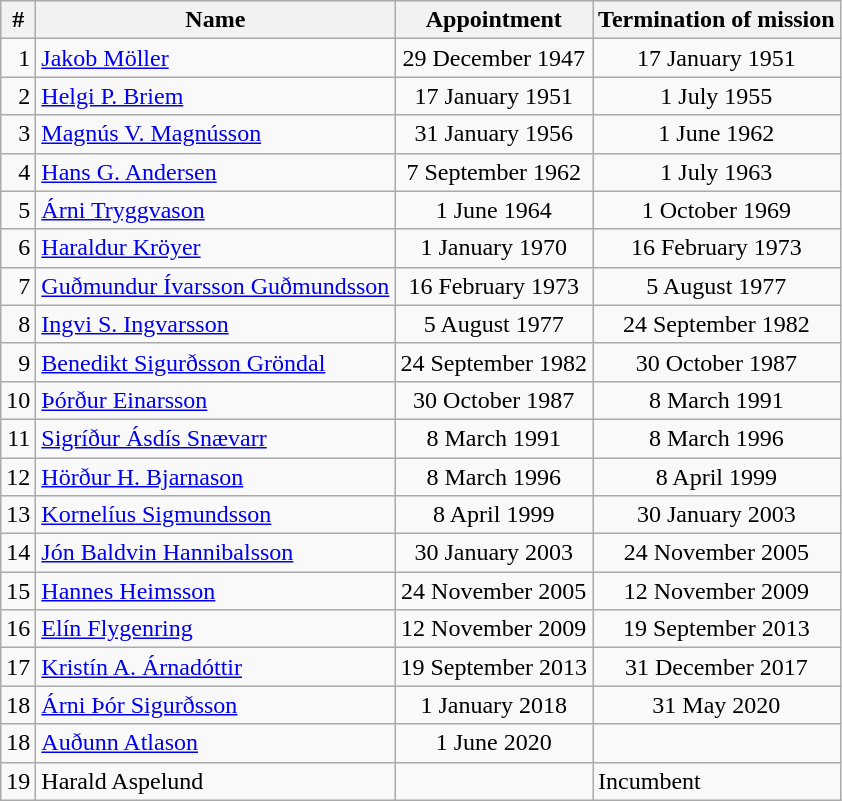<table class="wikitable">
<tr>
<th>#</th>
<th>Name</th>
<th>Appointment</th>
<th>Termination of mission</th>
</tr>
<tr>
<td style="text-align: right;">1</td>
<td><a href='#'>Jakob Möller</a></td>
<td style="text-align: center;">29 December 1947</td>
<td style="text-align: center;">17 January 1951</td>
</tr>
<tr>
<td style="text-align: right;">2</td>
<td><a href='#'>Helgi P. Briem</a></td>
<td style="text-align: center;">17 January 1951</td>
<td style="text-align: center;">1 July 1955</td>
</tr>
<tr>
<td style="text-align: right;">3</td>
<td><a href='#'>Magnús V. Magnússon</a></td>
<td style="text-align: center;">31 January 1956</td>
<td style="text-align: center;">1 June 1962</td>
</tr>
<tr>
<td style="text-align: right;">4</td>
<td><a href='#'>Hans G. Andersen</a></td>
<td style="text-align: center;">7 September 1962</td>
<td style="text-align: center;">1 July 1963</td>
</tr>
<tr>
<td style="text-align: right;">5</td>
<td><a href='#'>Árni Tryggvason</a></td>
<td style="text-align: center;">1 June 1964</td>
<td style="text-align: center;">1 October 1969</td>
</tr>
<tr>
<td style="text-align: right;">6</td>
<td><a href='#'>Haraldur Kröyer</a></td>
<td style="text-align: center;">1 January 1970</td>
<td style="text-align: center;">16 February 1973</td>
</tr>
<tr>
<td style="text-align: right;">7</td>
<td><a href='#'>Guðmundur Ívarsson Guðmundsson</a></td>
<td style="text-align: center;">16 February 1973</td>
<td style="text-align: center;">5 August 1977</td>
</tr>
<tr>
<td style="text-align: right;">8</td>
<td><a href='#'>Ingvi S. Ingvarsson</a></td>
<td style="text-align: center;">5 August 1977</td>
<td style="text-align: center;">24 September 1982</td>
</tr>
<tr>
<td style="text-align: right;">9</td>
<td><a href='#'>Benedikt Sigurðsson Gröndal</a></td>
<td style="text-align: center;">24 September 1982</td>
<td style="text-align: center;">30 October 1987</td>
</tr>
<tr>
<td style="text-align: right;">10</td>
<td><a href='#'>Þórður Einarsson</a></td>
<td style="text-align: center;">30 October 1987</td>
<td style="text-align: center;">8 March 1991</td>
</tr>
<tr>
<td style="text-align: right;">11</td>
<td><a href='#'>Sigríður Ásdís Snævarr</a></td>
<td style="text-align: center;">8 March 1991</td>
<td style="text-align: center;">8 March 1996</td>
</tr>
<tr>
<td style="text-align: right;">12</td>
<td><a href='#'>Hörður H. Bjarnason</a></td>
<td style="text-align: center;">8 March 1996</td>
<td style="text-align: center;">8 April 1999</td>
</tr>
<tr>
<td style="text-align: right;">13</td>
<td><a href='#'>Kornelíus Sigmundsson</a></td>
<td style="text-align: center;">8 April 1999</td>
<td style="text-align: center;">30 January 2003</td>
</tr>
<tr>
<td style="text-align: right;">14</td>
<td><a href='#'>Jón Baldvin Hannibalsson</a></td>
<td style="text-align: center;">30 January 2003</td>
<td style="text-align: center;">24 November 2005</td>
</tr>
<tr>
<td style="text-align: right;">15</td>
<td><a href='#'>Hannes Heimsson</a></td>
<td style="text-align: center;">24 November 2005</td>
<td style="text-align: center;">12 November 2009</td>
</tr>
<tr>
<td style="text-align: right;">16</td>
<td><a href='#'>Elín Flygenring</a></td>
<td style="text-align: center;">12 November 2009</td>
<td style="text-align: center;">19 September 2013</td>
</tr>
<tr>
<td style="text-align: right;">17</td>
<td><a href='#'>Kristín A. Árnadóttir</a></td>
<td style="text-align: center;">19 September 2013</td>
<td style="text-align: center;">31 December 2017</td>
</tr>
<tr>
<td style="text-align: right;">18</td>
<td><a href='#'>Árni Þór Sigurðsson</a></td>
<td style="text-align: center;">1 January 2018</td>
<td style="text-align: center;">31 May 2020</td>
</tr>
<tr>
<td style="text-align: right;">18</td>
<td><a href='#'>Auðunn Atlason</a></td>
<td style="text-align: center;">1 June 2020</td>
<td style="text-align: center;"></td>
</tr>
<tr>
<td>19</td>
<td>Harald Aspelund</td>
<td></td>
<td>Incumbent</td>
</tr>
</table>
